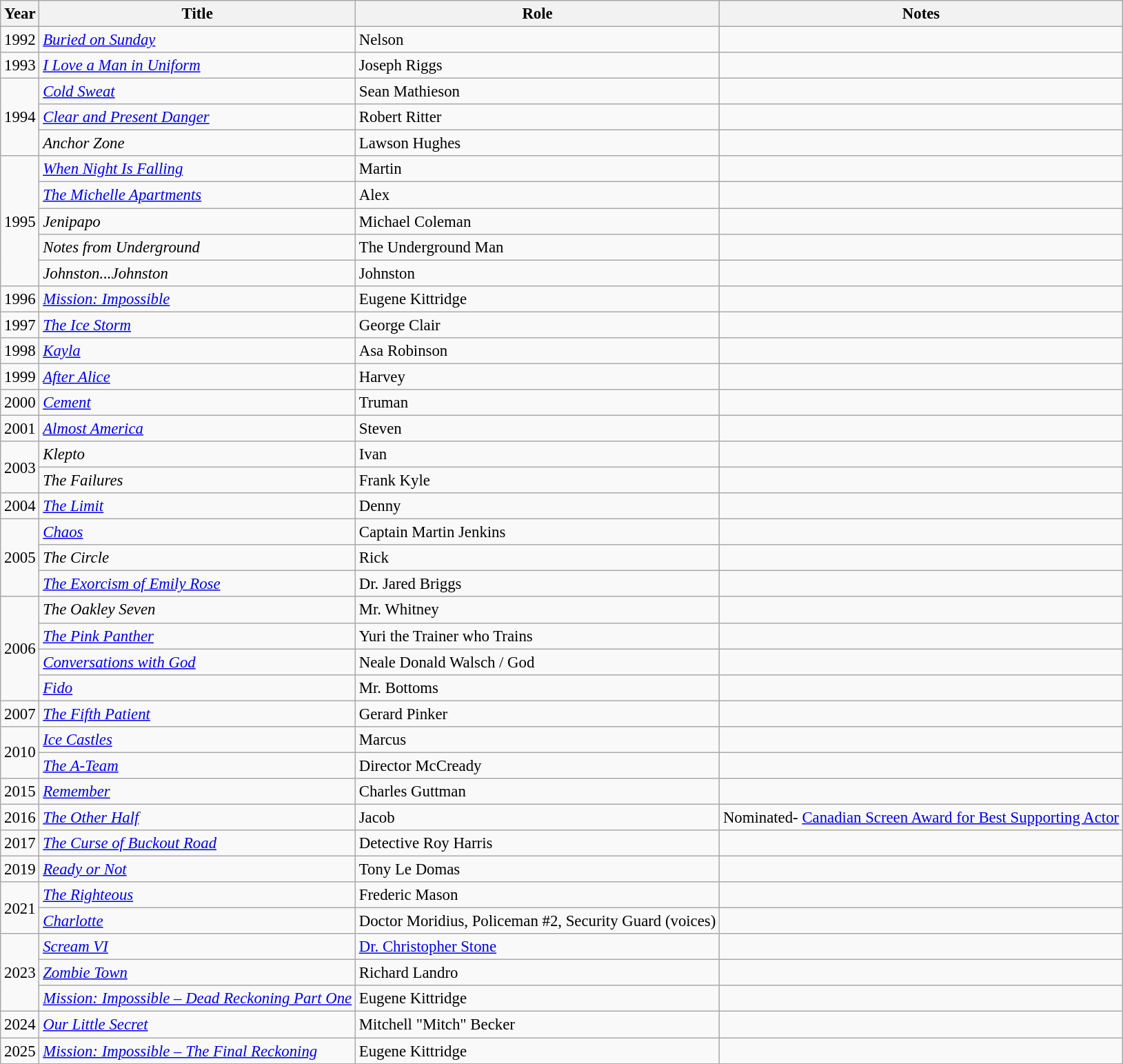<table class="wikitable sortable" style="text-align:left; font-size:95%;">
<tr>
<th>Year</th>
<th>Title</th>
<th>Role</th>
<th class="unsortable">Notes</th>
</tr>
<tr>
<td>1992</td>
<td><em><a href='#'>Buried on Sunday</a></em></td>
<td>Nelson</td>
<td></td>
</tr>
<tr>
<td>1993</td>
<td><em><a href='#'>I Love a Man in Uniform</a></em></td>
<td>Joseph Riggs</td>
<td></td>
</tr>
<tr>
<td rowspan="3">1994</td>
<td><em><a href='#'>Cold Sweat</a></em></td>
<td>Sean Mathieson</td>
<td></td>
</tr>
<tr>
<td><em><a href='#'>Clear and Present Danger</a></em></td>
<td>Robert Ritter</td>
<td></td>
</tr>
<tr>
<td><em>Anchor Zone</em></td>
<td>Lawson Hughes</td>
<td></td>
</tr>
<tr>
<td rowspan="5">1995</td>
<td><em><a href='#'>When Night Is Falling</a></em></td>
<td>Martin</td>
<td></td>
</tr>
<tr>
<td data-sort-value="Michelle Apartments, The"><em><a href='#'>The Michelle Apartments</a></em></td>
<td>Alex</td>
<td></td>
</tr>
<tr>
<td><em>Jenipapo</em></td>
<td>Michael Coleman</td>
<td></td>
</tr>
<tr>
<td><em>Notes from Underground</em></td>
<td>The Underground Man</td>
<td></td>
</tr>
<tr>
<td><em>Johnston...Johnston</em></td>
<td>Johnston</td>
<td></td>
</tr>
<tr>
<td>1996</td>
<td><em><a href='#'>Mission: Impossible</a></em></td>
<td>Eugene Kittridge</td>
<td></td>
</tr>
<tr>
<td>1997</td>
<td data-sort-value="Ice Storm, The"><em><a href='#'>The Ice Storm</a></em></td>
<td>George Clair</td>
<td></td>
</tr>
<tr>
<td>1998</td>
<td><em><a href='#'>Kayla</a></em></td>
<td>Asa Robinson</td>
<td></td>
</tr>
<tr>
<td>1999</td>
<td><em><a href='#'>After Alice</a></em></td>
<td>Harvey</td>
<td></td>
</tr>
<tr>
<td>2000</td>
<td><em><a href='#'>Cement</a></em></td>
<td>Truman</td>
<td></td>
</tr>
<tr>
<td>2001</td>
<td><em><a href='#'>Almost America</a></em></td>
<td>Steven</td>
<td></td>
</tr>
<tr>
<td rowspan="2">2003</td>
<td><em>Klepto</em></td>
<td>Ivan</td>
<td></td>
</tr>
<tr>
<td data-sort-value="Failures, The"><em>The Failures</em></td>
<td>Frank Kyle</td>
<td></td>
</tr>
<tr>
<td>2004</td>
<td data-sort-value="Limit, The"><em><a href='#'>The Limit</a> </em></td>
<td>Denny</td>
<td></td>
</tr>
<tr>
<td rowspan="3">2005</td>
<td><em><a href='#'>Chaos</a></em></td>
<td>Captain Martin Jenkins</td>
<td></td>
</tr>
<tr>
<td data-sort-value="Circle, The"><em>The Circle</em></td>
<td>Rick</td>
<td></td>
</tr>
<tr>
<td data-sort-value="Exorcism of Emily Rose, The"><em><a href='#'>The Exorcism of Emily Rose</a></em></td>
<td>Dr. Jared Briggs</td>
<td></td>
</tr>
<tr>
<td rowspan="4">2006</td>
<td data-sort-value="Oakley Seven, The"><em>The Oakley Seven</em></td>
<td>Mr. Whitney</td>
<td></td>
</tr>
<tr>
<td data-sort-value="Pink Panther, The"><em><a href='#'>The Pink Panther</a></em></td>
<td>Yuri the Trainer who Trains</td>
<td></td>
</tr>
<tr>
<td><em><a href='#'>Conversations with God</a></em></td>
<td>Neale Donald Walsch / God</td>
<td></td>
</tr>
<tr>
<td><em><a href='#'>Fido</a></em></td>
<td>Mr. Bottoms</td>
<td></td>
</tr>
<tr>
<td>2007</td>
<td data-sort-value="Fifth Patient, The"><em><a href='#'>The Fifth Patient</a></em></td>
<td>Gerard Pinker</td>
<td></td>
</tr>
<tr>
<td rowspan="2">2010</td>
<td><em><a href='#'>Ice Castles</a></em></td>
<td>Marcus</td>
<td></td>
</tr>
<tr>
<td data-sort-value="A-Team, The"><em><a href='#'>The A-Team</a></em></td>
<td>Director McCready</td>
<td></td>
</tr>
<tr>
<td>2015</td>
<td><em><a href='#'>Remember</a></em></td>
<td>Charles Guttman</td>
<td></td>
</tr>
<tr>
<td>2016</td>
<td data-sort-value="Other Half, The"><em><a href='#'>The Other Half</a></em></td>
<td>Jacob</td>
<td>Nominated- <a href='#'>Canadian Screen Award for Best Supporting Actor</a></td>
</tr>
<tr>
<td>2017</td>
<td data-sort-value="Curse of Buckout Road, The"><em><a href='#'>The Curse of Buckout Road</a></em></td>
<td>Detective Roy Harris</td>
<td></td>
</tr>
<tr>
<td>2019</td>
<td><em><a href='#'>Ready or Not</a></em></td>
<td>Tony Le Domas</td>
<td></td>
</tr>
<tr>
<td rowspan="2">2021</td>
<td data-sort-value="Righteous, The"><em><a href='#'>The Righteous</a></em></td>
<td>Frederic Mason</td>
<td></td>
</tr>
<tr>
<td><em><a href='#'>Charlotte</a></em></td>
<td>Doctor Moridius, Policeman #2, Security Guard (voices)</td>
<td></td>
</tr>
<tr>
<td rowspan="3">2023</td>
<td><em><a href='#'>Scream VI</a></em></td>
<td><a href='#'>Dr. Christopher Stone</a></td>
<td></td>
</tr>
<tr>
<td><em><a href='#'>Zombie Town</a></em></td>
<td>Richard Landro</td>
<td></td>
</tr>
<tr>
<td><em><a href='#'>Mission: Impossible – Dead Reckoning Part One</a></em></td>
<td>Eugene Kittridge</td>
<td></td>
</tr>
<tr>
<td>2024</td>
<td><em><a href='#'>Our Little Secret</a></em></td>
<td>Mitchell "Mitch" Becker</td>
<td></td>
</tr>
<tr>
<td>2025</td>
<td><em><a href='#'>Mission: Impossible – The Final Reckoning</a></em></td>
<td>Eugene Kittridge</td>
</tr>
</table>
